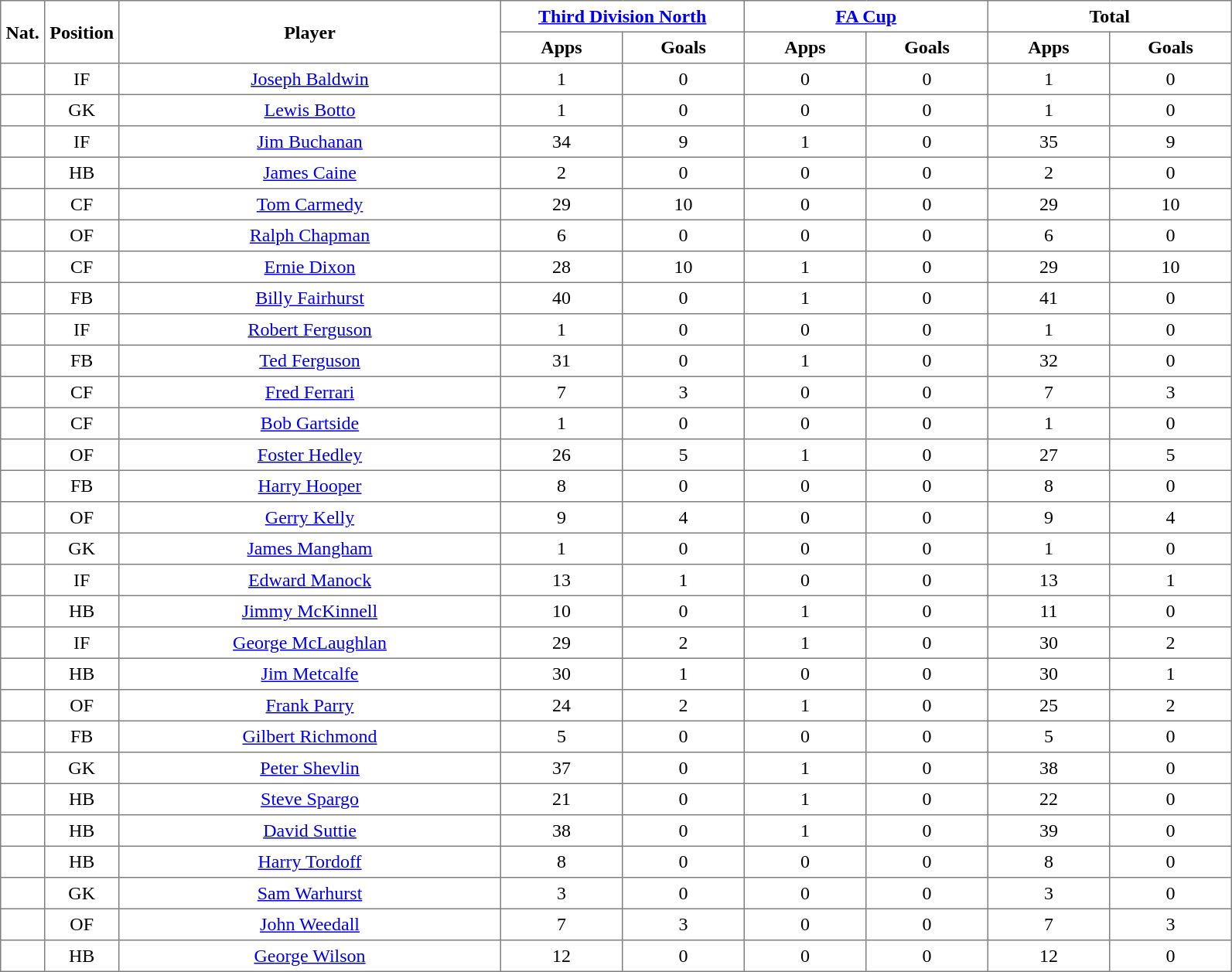<table class="toccolours" border="1" cellpadding="4" cellspacing="0" style="text-align:center; border-collapse: collapse; margin:0;">
<tr>
<th rowspan=2>Nat.</th>
<th rowspan=2>Position</th>
<th rowspan=2 style="width:20em">Player</th>
<th colspan=2 style="width:12em"><a href='#'>Third Division North</a></th>
<th colspan=2 style="width:12em"><a href='#'>FA Cup</a></th>
<th colspan=2 style="width:12em">Total</th>
</tr>
<tr>
<th style="width:6em">Apps</th>
<th style="width:6em">Goals</th>
<th style="width:6em">Apps</th>
<th style="width:6em">Goals</th>
<th style="width:6em">Apps</th>
<th style="width:6em">Goals</th>
</tr>
<tr>
<td></td>
<td>IF</td>
<td><a href='#'>Joseph Baldwin</a></td>
<td>1</td>
<td>0</td>
<td>0</td>
<td>0</td>
<td>1</td>
<td>0</td>
</tr>
<tr>
<td></td>
<td>GK</td>
<td><a href='#'>Lewis Botto</a></td>
<td>1</td>
<td>0</td>
<td>0</td>
<td>0</td>
<td>1</td>
<td>0</td>
</tr>
<tr>
<td></td>
<td>IF</td>
<td><a href='#'>Jim Buchanan</a></td>
<td>34</td>
<td>9</td>
<td>1</td>
<td>0</td>
<td>35</td>
<td>9</td>
</tr>
<tr>
<td></td>
<td>HB</td>
<td><a href='#'>James Caine</a></td>
<td>2</td>
<td>0</td>
<td>0</td>
<td>0</td>
<td>2</td>
<td>0</td>
</tr>
<tr>
<td></td>
<td>CF</td>
<td><a href='#'>Tom Carmedy</a></td>
<td>29</td>
<td>10</td>
<td>0</td>
<td>0</td>
<td>29</td>
<td>10</td>
</tr>
<tr>
<td></td>
<td>OF</td>
<td><a href='#'>Ralph Chapman</a></td>
<td>6</td>
<td>0</td>
<td>0</td>
<td>0</td>
<td>6</td>
<td>0</td>
</tr>
<tr>
<td></td>
<td>CF</td>
<td><a href='#'>Ernie Dixon</a></td>
<td>28</td>
<td>10</td>
<td>1</td>
<td>0</td>
<td>29</td>
<td>10</td>
</tr>
<tr>
<td></td>
<td>FB</td>
<td><a href='#'>Billy Fairhurst</a></td>
<td>40</td>
<td>0</td>
<td>1</td>
<td>0</td>
<td>41</td>
<td>0</td>
</tr>
<tr>
<td></td>
<td>IF</td>
<td><a href='#'>Robert Ferguson</a></td>
<td>1</td>
<td>0</td>
<td>0</td>
<td>0</td>
<td>1</td>
<td>0</td>
</tr>
<tr>
<td></td>
<td>FB</td>
<td><a href='#'>Ted Ferguson</a></td>
<td>31</td>
<td>0</td>
<td>1</td>
<td>0</td>
<td>32</td>
<td>0</td>
</tr>
<tr>
<td></td>
<td>CF</td>
<td><a href='#'>Fred Ferrari</a></td>
<td>7</td>
<td>3</td>
<td>0</td>
<td>0</td>
<td>7</td>
<td>3</td>
</tr>
<tr>
<td></td>
<td>CF</td>
<td><a href='#'>Bob Gartside</a></td>
<td>1</td>
<td>0</td>
<td>0</td>
<td>0</td>
<td>1</td>
<td>0</td>
</tr>
<tr>
<td></td>
<td>OF</td>
<td><a href='#'>Foster Hedley</a></td>
<td>26</td>
<td>5</td>
<td>1</td>
<td>0</td>
<td>27</td>
<td>5</td>
</tr>
<tr>
<td></td>
<td>FB</td>
<td><a href='#'>Harry Hooper</a></td>
<td>8</td>
<td>0</td>
<td>0</td>
<td>0</td>
<td>8</td>
<td>0</td>
</tr>
<tr>
<td></td>
<td>OF</td>
<td><a href='#'>Gerry Kelly</a></td>
<td>9</td>
<td>4</td>
<td>0</td>
<td>0</td>
<td>9</td>
<td>4</td>
</tr>
<tr>
<td></td>
<td>GK</td>
<td><a href='#'>James Mangham</a></td>
<td>1</td>
<td>0</td>
<td>0</td>
<td>0</td>
<td>1</td>
<td>0</td>
</tr>
<tr>
<td></td>
<td>IF</td>
<td><a href='#'>Edward Manock</a></td>
<td>13</td>
<td>1</td>
<td>0</td>
<td>0</td>
<td>13</td>
<td>1</td>
</tr>
<tr>
<td></td>
<td>HB</td>
<td><a href='#'>Jimmy McKinnell</a></td>
<td>10</td>
<td>0</td>
<td>1</td>
<td>0</td>
<td>11</td>
<td>0</td>
</tr>
<tr>
<td></td>
<td>IF</td>
<td><a href='#'>George McLaughlan</a></td>
<td>29</td>
<td>2</td>
<td>1</td>
<td>0</td>
<td>30</td>
<td>2</td>
</tr>
<tr>
<td></td>
<td>HB</td>
<td><a href='#'>Jim Metcalfe</a></td>
<td>30</td>
<td>1</td>
<td>0</td>
<td>0</td>
<td>30</td>
<td>1</td>
</tr>
<tr>
<td></td>
<td>OF</td>
<td><a href='#'>Frank Parry</a></td>
<td>24</td>
<td>2</td>
<td>1</td>
<td>0</td>
<td>25</td>
<td>2</td>
</tr>
<tr>
<td></td>
<td>FB</td>
<td><a href='#'>Gilbert Richmond</a></td>
<td>5</td>
<td>0</td>
<td>0</td>
<td>0</td>
<td>5</td>
<td>0</td>
</tr>
<tr>
<td></td>
<td>GK</td>
<td><a href='#'>Peter Shevlin</a></td>
<td>37</td>
<td>0</td>
<td>1</td>
<td>0</td>
<td>38</td>
<td>0</td>
</tr>
<tr>
<td></td>
<td>HB</td>
<td><a href='#'>Steve Spargo</a></td>
<td>21</td>
<td>0</td>
<td>1</td>
<td>0</td>
<td>22</td>
<td>0</td>
</tr>
<tr>
<td></td>
<td>HB</td>
<td><a href='#'>David Suttie</a></td>
<td>38</td>
<td>0</td>
<td>1</td>
<td>0</td>
<td>39</td>
<td>0</td>
</tr>
<tr>
<td></td>
<td>HB</td>
<td><a href='#'>Harry Tordoff</a></td>
<td>8</td>
<td>0</td>
<td>0</td>
<td>0</td>
<td>8</td>
<td>0</td>
</tr>
<tr>
<td></td>
<td>GK</td>
<td><a href='#'>Sam Warhurst</a></td>
<td>3</td>
<td>0</td>
<td>0</td>
<td>0</td>
<td>3</td>
<td>0</td>
</tr>
<tr>
<td></td>
<td>OF</td>
<td><a href='#'>John Weedall</a></td>
<td>7</td>
<td>3</td>
<td>0</td>
<td>0</td>
<td>7</td>
<td>3</td>
</tr>
<tr>
<td></td>
<td>HB</td>
<td><a href='#'>George Wilson</a></td>
<td>12</td>
<td>0</td>
<td>0</td>
<td>0</td>
<td>12</td>
<td>0</td>
</tr>
</table>
